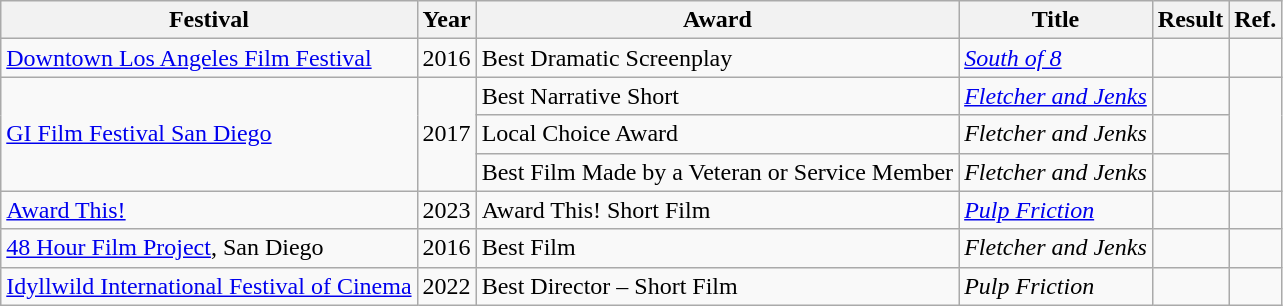<table class="wikitable">
<tr>
<th>Festival</th>
<th>Year</th>
<th>Award</th>
<th>Title</th>
<th>Result</th>
<th>Ref.</th>
</tr>
<tr>
<td><a href='#'>Downtown Los Angeles Film Festival</a></td>
<td>2016</td>
<td>Best Dramatic Screenplay</td>
<td><em><a href='#'>South of 8</a></em></td>
<td></td>
<td></td>
</tr>
<tr>
<td rowspan="3"><a href='#'>GI Film Festival San Diego</a></td>
<td rowspan="3">2017</td>
<td>Best Narrative Short</td>
<td><em><a href='#'>Fletcher and Jenks</a></em></td>
<td></td>
<td rowspan="3"></td>
</tr>
<tr>
<td>Local Choice Award</td>
<td><em>Fletcher and Jenks</em></td>
<td></td>
</tr>
<tr>
<td>Best Film Made by a Veteran or Service Member</td>
<td><em>Fletcher and Jenks</em></td>
<td></td>
</tr>
<tr>
<td><a href='#'>Award This!</a></td>
<td>2023</td>
<td>Award This! Short Film</td>
<td><em><a href='#'>Pulp Friction</a></em></td>
<td></td>
<td></td>
</tr>
<tr>
<td><a href='#'>48 Hour Film Project</a>, San Diego</td>
<td>2016</td>
<td>Best Film</td>
<td><em>Fletcher and Jenks</em></td>
<td></td>
<td></td>
</tr>
<tr>
<td><a href='#'>Idyllwild International Festival of Cinema</a></td>
<td>2022</td>
<td>Best Director – Short Film</td>
<td><em>Pulp Friction</em></td>
<td></td>
<td></td>
</tr>
</table>
